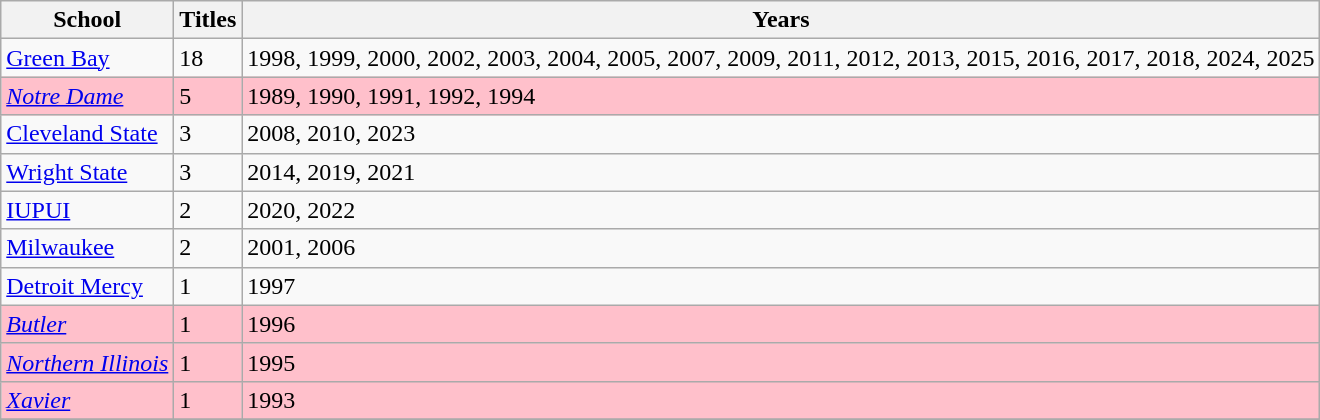<table class="wikitable">
<tr>
<th>School</th>
<th>Titles</th>
<th>Years</th>
</tr>
<tr>
<td><a href='#'>Green Bay</a></td>
<td>18</td>
<td align=left>1998, 1999, 2000, 2002, 2003, 2004, 2005, 2007, 2009, 2011, 2012, 2013, 2015, 2016, 2017, 2018, 2024, 2025</td>
</tr>
<tr bgcolor=pink>
<td><em><a href='#'>Notre Dame</a></em></td>
<td>5</td>
<td align=left>1989, 1990, 1991, 1992, 1994</td>
</tr>
<tr>
<td><a href='#'>Cleveland State</a></td>
<td>3</td>
<td align="left">2008, 2010, 2023</td>
</tr>
<tr>
<td><a href='#'>Wright State</a></td>
<td>3</td>
<td align=left>2014, 2019, 2021</td>
</tr>
<tr>
<td><a href='#'>IUPUI</a></td>
<td>2</td>
<td align=left>2020, 2022</td>
</tr>
<tr>
<td><a href='#'>Milwaukee</a></td>
<td>2</td>
<td align=left>2001, 2006</td>
</tr>
<tr>
<td><a href='#'>Detroit Mercy</a></td>
<td>1</td>
<td align=left>1997</td>
</tr>
<tr bgcolor=pink>
<td><em><a href='#'>Butler</a></em></td>
<td>1</td>
<td align=left>1996</td>
</tr>
<tr bgcolor=pink>
<td><em><a href='#'>Northern Illinois</a></em></td>
<td>1</td>
<td align=left>1995</td>
</tr>
<tr bgcolor=pink>
<td><em><a href='#'>Xavier</a></em></td>
<td>1</td>
<td align=left>1993</td>
</tr>
<tr>
</tr>
</table>
